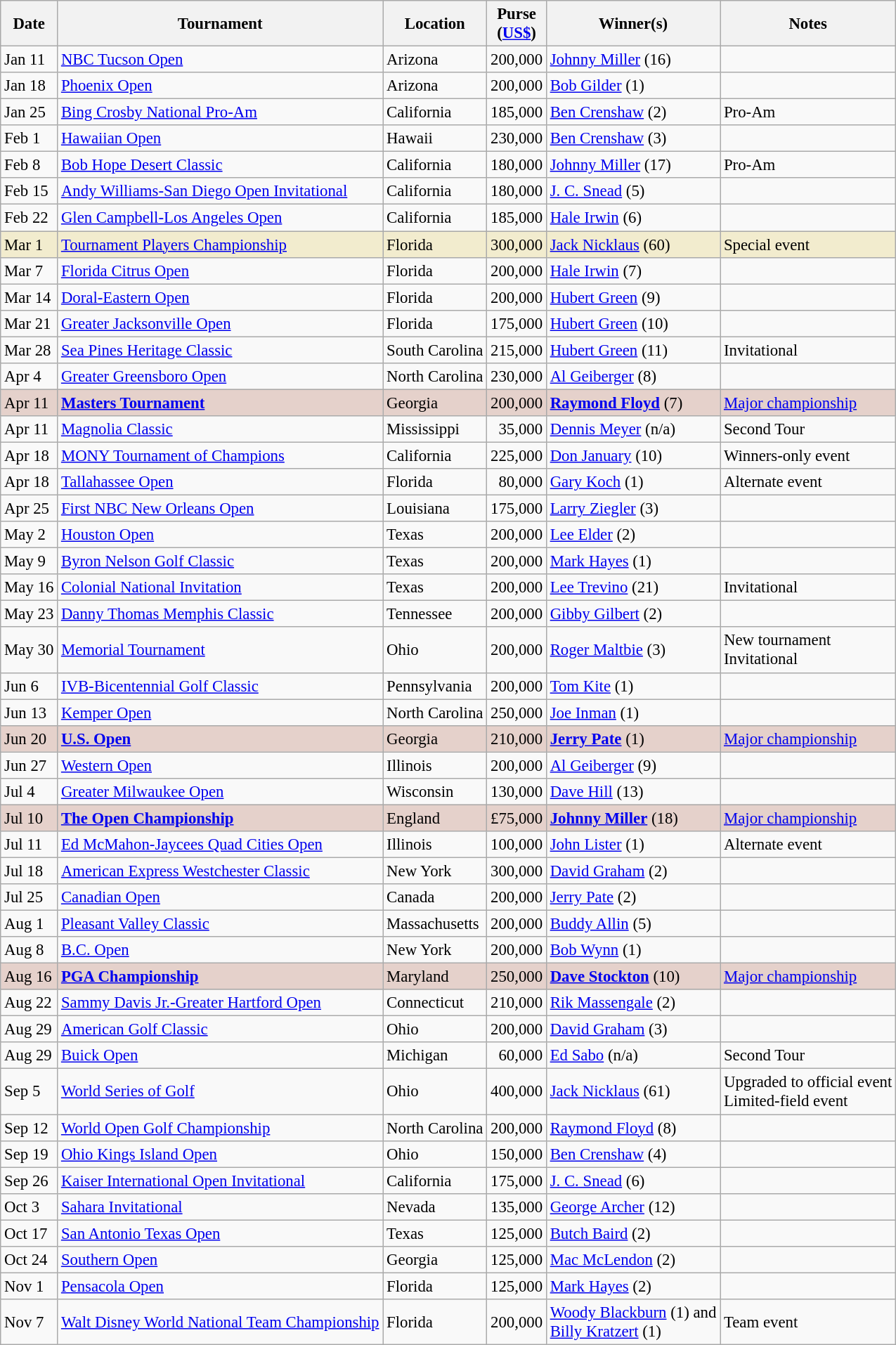<table class="wikitable" style="font-size:95%">
<tr>
<th>Date</th>
<th>Tournament</th>
<th>Location</th>
<th>Purse<br>(<a href='#'>US$</a>)</th>
<th>Winner(s)</th>
<th>Notes</th>
</tr>
<tr>
<td>Jan 11</td>
<td><a href='#'>NBC Tucson Open</a></td>
<td>Arizona</td>
<td align=right>200,000</td>
<td> <a href='#'>Johnny Miller</a> (16)</td>
<td></td>
</tr>
<tr>
<td>Jan 18</td>
<td><a href='#'>Phoenix Open</a></td>
<td>Arizona</td>
<td align=right>200,000</td>
<td> <a href='#'>Bob Gilder</a> (1)</td>
<td></td>
</tr>
<tr>
<td>Jan 25</td>
<td><a href='#'>Bing Crosby National Pro-Am</a></td>
<td>California</td>
<td align=right>185,000</td>
<td> <a href='#'>Ben Crenshaw</a> (2)</td>
<td>Pro-Am</td>
</tr>
<tr>
<td>Feb 1</td>
<td><a href='#'>Hawaiian Open</a></td>
<td>Hawaii</td>
<td align=right>230,000</td>
<td> <a href='#'>Ben Crenshaw</a> (3)</td>
<td></td>
</tr>
<tr>
<td>Feb 8</td>
<td><a href='#'>Bob Hope Desert Classic</a></td>
<td>California</td>
<td align=right>180,000</td>
<td> <a href='#'>Johnny Miller</a> (17)</td>
<td>Pro-Am</td>
</tr>
<tr>
<td>Feb 15</td>
<td><a href='#'>Andy Williams-San Diego Open Invitational</a></td>
<td>California</td>
<td align=right>180,000</td>
<td> <a href='#'>J. C. Snead</a> (5)</td>
<td></td>
</tr>
<tr>
<td>Feb 22</td>
<td><a href='#'>Glen Campbell-Los Angeles Open</a></td>
<td>California</td>
<td align=right>185,000</td>
<td> <a href='#'>Hale Irwin</a> (6)</td>
<td></td>
</tr>
<tr style="background:#f2ecce;">
<td>Mar 1</td>
<td><a href='#'>Tournament Players Championship</a></td>
<td>Florida</td>
<td align=right>300,000</td>
<td> <a href='#'>Jack Nicklaus</a> (60)</td>
<td>Special event</td>
</tr>
<tr>
<td>Mar 7</td>
<td><a href='#'>Florida Citrus Open</a></td>
<td>Florida</td>
<td align=right>200,000</td>
<td> <a href='#'>Hale Irwin</a> (7)</td>
<td></td>
</tr>
<tr>
<td>Mar 14</td>
<td><a href='#'>Doral-Eastern Open</a></td>
<td>Florida</td>
<td align=right>200,000</td>
<td> <a href='#'>Hubert Green</a> (9)</td>
<td></td>
</tr>
<tr>
<td>Mar 21</td>
<td><a href='#'>Greater Jacksonville Open</a></td>
<td>Florida</td>
<td align=right>175,000</td>
<td> <a href='#'>Hubert Green</a> (10)</td>
<td></td>
</tr>
<tr>
<td>Mar 28</td>
<td><a href='#'>Sea Pines Heritage Classic</a></td>
<td>South Carolina</td>
<td align=right>215,000</td>
<td> <a href='#'>Hubert Green</a> (11)</td>
<td>Invitational</td>
</tr>
<tr>
<td>Apr 4</td>
<td><a href='#'>Greater Greensboro Open</a></td>
<td>North Carolina</td>
<td align=right>230,000</td>
<td> <a href='#'>Al Geiberger</a> (8)</td>
<td></td>
</tr>
<tr style="background:#e5d1cb;">
<td>Apr 11</td>
<td><strong><a href='#'>Masters Tournament</a></strong></td>
<td>Georgia</td>
<td align=right>200,000</td>
<td> <strong><a href='#'>Raymond Floyd</a></strong> (7)</td>
<td><a href='#'>Major championship</a></td>
</tr>
<tr>
<td>Apr 11</td>
<td><a href='#'>Magnolia Classic</a></td>
<td>Mississippi</td>
<td align=right>35,000</td>
<td> <a href='#'>Dennis Meyer</a> (n/a)</td>
<td>Second Tour</td>
</tr>
<tr>
<td>Apr 18</td>
<td><a href='#'>MONY Tournament of Champions</a></td>
<td>California</td>
<td align=right>225,000</td>
<td> <a href='#'>Don January</a> (10)</td>
<td>Winners-only event</td>
</tr>
<tr>
<td>Apr 18</td>
<td><a href='#'>Tallahassee Open</a></td>
<td>Florida</td>
<td align=right>80,000</td>
<td> <a href='#'>Gary Koch</a> (1)</td>
<td>Alternate event</td>
</tr>
<tr>
<td>Apr 25</td>
<td><a href='#'>First NBC New Orleans Open</a></td>
<td>Louisiana</td>
<td align=right>175,000</td>
<td> <a href='#'>Larry Ziegler</a> (3)</td>
<td></td>
</tr>
<tr>
<td>May 2</td>
<td><a href='#'>Houston Open</a></td>
<td>Texas</td>
<td align=right>200,000</td>
<td> <a href='#'>Lee Elder</a> (2)</td>
<td></td>
</tr>
<tr>
<td>May 9</td>
<td><a href='#'>Byron Nelson Golf Classic</a></td>
<td>Texas</td>
<td align=right>200,000</td>
<td> <a href='#'>Mark Hayes</a> (1)</td>
<td></td>
</tr>
<tr>
<td>May 16</td>
<td><a href='#'>Colonial National Invitation</a></td>
<td>Texas</td>
<td align=right>200,000</td>
<td> <a href='#'>Lee Trevino</a> (21)</td>
<td>Invitational</td>
</tr>
<tr>
<td>May 23</td>
<td><a href='#'>Danny Thomas Memphis Classic</a></td>
<td>Tennessee</td>
<td align=right>200,000</td>
<td> <a href='#'>Gibby Gilbert</a> (2)</td>
<td></td>
</tr>
<tr>
<td>May 30</td>
<td><a href='#'>Memorial Tournament</a></td>
<td>Ohio</td>
<td align=right>200,000</td>
<td> <a href='#'>Roger Maltbie</a> (3)</td>
<td>New tournament<br>Invitational</td>
</tr>
<tr>
<td>Jun 6</td>
<td><a href='#'>IVB-Bicentennial Golf Classic</a></td>
<td>Pennsylvania</td>
<td align=right>200,000</td>
<td> <a href='#'>Tom Kite</a> (1)</td>
<td></td>
</tr>
<tr>
<td>Jun 13</td>
<td><a href='#'>Kemper Open</a></td>
<td>North Carolina</td>
<td align=right>250,000</td>
<td> <a href='#'>Joe Inman</a> (1)</td>
<td></td>
</tr>
<tr style="background:#e5d1cb;">
<td>Jun 20</td>
<td><strong><a href='#'>U.S. Open</a></strong></td>
<td>Georgia</td>
<td align=right>210,000</td>
<td> <strong><a href='#'>Jerry Pate</a></strong> (1)</td>
<td><a href='#'>Major championship</a></td>
</tr>
<tr>
<td>Jun 27</td>
<td><a href='#'>Western Open</a></td>
<td>Illinois</td>
<td align=right>200,000</td>
<td> <a href='#'>Al Geiberger</a> (9)</td>
<td></td>
</tr>
<tr>
<td>Jul 4</td>
<td><a href='#'>Greater Milwaukee Open</a></td>
<td>Wisconsin</td>
<td align=right>130,000</td>
<td> <a href='#'>Dave Hill</a> (13)</td>
<td></td>
</tr>
<tr style="background:#e5d1cb;">
<td>Jul 10</td>
<td><strong><a href='#'>The Open Championship</a></strong></td>
<td>England</td>
<td align=right>£75,000</td>
<td> <strong><a href='#'>Johnny Miller</a></strong> (18)</td>
<td><a href='#'>Major championship</a></td>
</tr>
<tr>
<td>Jul 11</td>
<td><a href='#'>Ed McMahon-Jaycees Quad Cities Open</a></td>
<td>Illinois</td>
<td align=right>100,000</td>
<td> <a href='#'>John Lister</a> (1)</td>
<td>Alternate event</td>
</tr>
<tr>
<td>Jul 18</td>
<td><a href='#'>American Express Westchester Classic</a></td>
<td>New York</td>
<td align=right>300,000</td>
<td> <a href='#'>David Graham</a> (2)</td>
<td></td>
</tr>
<tr>
<td>Jul 25</td>
<td><a href='#'>Canadian Open</a></td>
<td>Canada</td>
<td align=right>200,000</td>
<td> <a href='#'>Jerry Pate</a> (2)</td>
<td></td>
</tr>
<tr>
<td>Aug 1</td>
<td><a href='#'>Pleasant Valley Classic</a></td>
<td>Massachusetts</td>
<td align=right>200,000</td>
<td> <a href='#'>Buddy Allin</a> (5)</td>
<td></td>
</tr>
<tr>
<td>Aug 8</td>
<td><a href='#'>B.C. Open</a></td>
<td>New York</td>
<td align=right>200,000</td>
<td> <a href='#'>Bob Wynn</a> (1)</td>
<td></td>
</tr>
<tr style="background:#e5d1cb;">
<td>Aug 16</td>
<td><strong><a href='#'>PGA Championship</a></strong></td>
<td>Maryland</td>
<td align=right>250,000</td>
<td> <strong><a href='#'>Dave Stockton</a></strong> (10)</td>
<td><a href='#'>Major championship</a></td>
</tr>
<tr>
<td>Aug 22</td>
<td><a href='#'>Sammy Davis Jr.-Greater Hartford Open</a></td>
<td>Connecticut</td>
<td align=right>210,000</td>
<td> <a href='#'>Rik Massengale</a> (2)</td>
<td></td>
</tr>
<tr>
<td>Aug 29</td>
<td><a href='#'>American Golf Classic</a></td>
<td>Ohio</td>
<td align=right>200,000</td>
<td> <a href='#'>David Graham</a> (3)</td>
<td></td>
</tr>
<tr>
<td>Aug 29</td>
<td><a href='#'>Buick Open</a></td>
<td>Michigan</td>
<td align=right>60,000</td>
<td> <a href='#'>Ed Sabo</a> (n/a)</td>
<td>Second Tour</td>
</tr>
<tr>
<td>Sep 5</td>
<td><a href='#'>World Series of Golf</a></td>
<td>Ohio</td>
<td align=right>400,000</td>
<td> <a href='#'>Jack Nicklaus</a> (61)</td>
<td>Upgraded to official event<br>Limited-field event</td>
</tr>
<tr>
<td>Sep 12</td>
<td><a href='#'>World Open Golf Championship</a></td>
<td>North Carolina</td>
<td align=right>200,000</td>
<td> <a href='#'>Raymond Floyd</a> (8)</td>
<td></td>
</tr>
<tr>
<td>Sep 19</td>
<td><a href='#'>Ohio Kings Island Open</a></td>
<td>Ohio</td>
<td align=right>150,000</td>
<td> <a href='#'>Ben Crenshaw</a> (4)</td>
<td></td>
</tr>
<tr>
<td>Sep 26</td>
<td><a href='#'>Kaiser International Open Invitational</a></td>
<td>California</td>
<td align=right>175,000</td>
<td> <a href='#'>J. C. Snead</a> (6)</td>
<td></td>
</tr>
<tr>
<td>Oct 3</td>
<td><a href='#'>Sahara Invitational</a></td>
<td>Nevada</td>
<td align=right>135,000</td>
<td> <a href='#'>George Archer</a> (12)</td>
<td></td>
</tr>
<tr>
<td>Oct 17</td>
<td><a href='#'>San Antonio Texas Open</a></td>
<td>Texas</td>
<td align=right>125,000</td>
<td> <a href='#'>Butch Baird</a> (2)</td>
<td></td>
</tr>
<tr>
<td>Oct 24</td>
<td><a href='#'>Southern Open</a></td>
<td>Georgia</td>
<td align=right>125,000</td>
<td> <a href='#'>Mac McLendon</a> (2)</td>
<td></td>
</tr>
<tr>
<td>Nov 1</td>
<td><a href='#'>Pensacola Open</a></td>
<td>Florida</td>
<td align=right>125,000</td>
<td> <a href='#'>Mark Hayes</a> (2)</td>
<td></td>
</tr>
<tr>
<td>Nov 7</td>
<td><a href='#'>Walt Disney World National Team Championship</a></td>
<td>Florida</td>
<td align=right>200,000</td>
<td> <a href='#'>Woody Blackburn</a> (1) and<br> <a href='#'>Billy Kratzert</a> (1)</td>
<td>Team event</td>
</tr>
</table>
